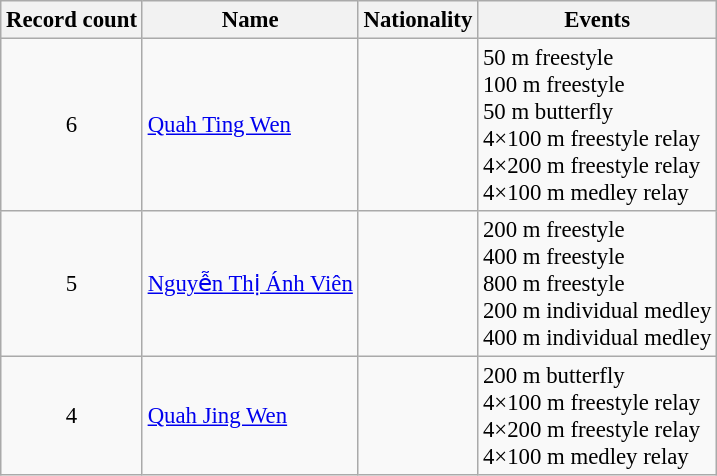<table class=wikitable style="font-size: 95%;">
<tr>
<th>Record count</th>
<th>Name</th>
<th>Nationality</th>
<th>Events</th>
</tr>
<tr>
<td align=center>6</td>
<td><a href='#'>Quah Ting Wen</a></td>
<td align=center></td>
<td>50 m freestyle<br>100 m freestyle<br>50 m butterfly<br>4×100 m freestyle relay<br>4×200 m freestyle relay<br>4×100 m medley relay</td>
</tr>
<tr>
<td align=center>5</td>
<td><a href='#'>Nguyễn Thị Ánh Viên</a></td>
<td align=center></td>
<td>200 m freestyle<br>400 m freestyle<br>800 m freestyle<br>200 m individual medley<br>400 m individual medley</td>
</tr>
<tr>
<td align=center>4</td>
<td><a href='#'>Quah Jing Wen</a></td>
<td></td>
<td>200 m butterfly<br>4×100 m freestyle relay<br>4×200 m freestyle relay<br>4×100 m medley relay</td>
</tr>
</table>
